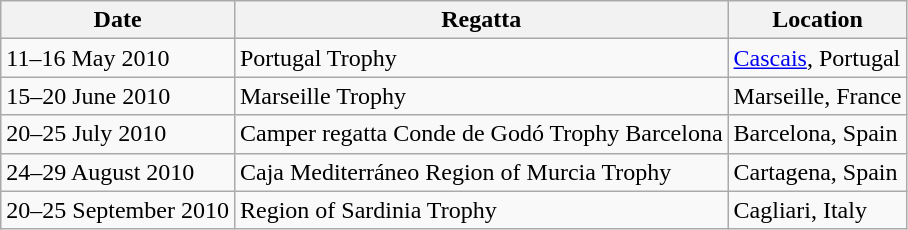<table class="wikitable">
<tr>
<th>Date</th>
<th>Regatta</th>
<th>Location</th>
</tr>
<tr>
<td>11–16 May 2010</td>
<td>Portugal Trophy</td>
<td><a href='#'>Cascais</a>, Portugal</td>
</tr>
<tr>
<td>15–20 June 2010</td>
<td>Marseille Trophy</td>
<td>Marseille, France</td>
</tr>
<tr>
<td>20–25 July 2010</td>
<td>Camper regatta Conde de Godó Trophy Barcelona</td>
<td>Barcelona, Spain</td>
</tr>
<tr>
<td>24–29 August 2010</td>
<td>Caja Mediterráneo Region of Murcia Trophy</td>
<td>Cartagena, Spain</td>
</tr>
<tr>
<td>20–25 September 2010</td>
<td>Region of Sardinia Trophy</td>
<td>Cagliari, Italy</td>
</tr>
</table>
